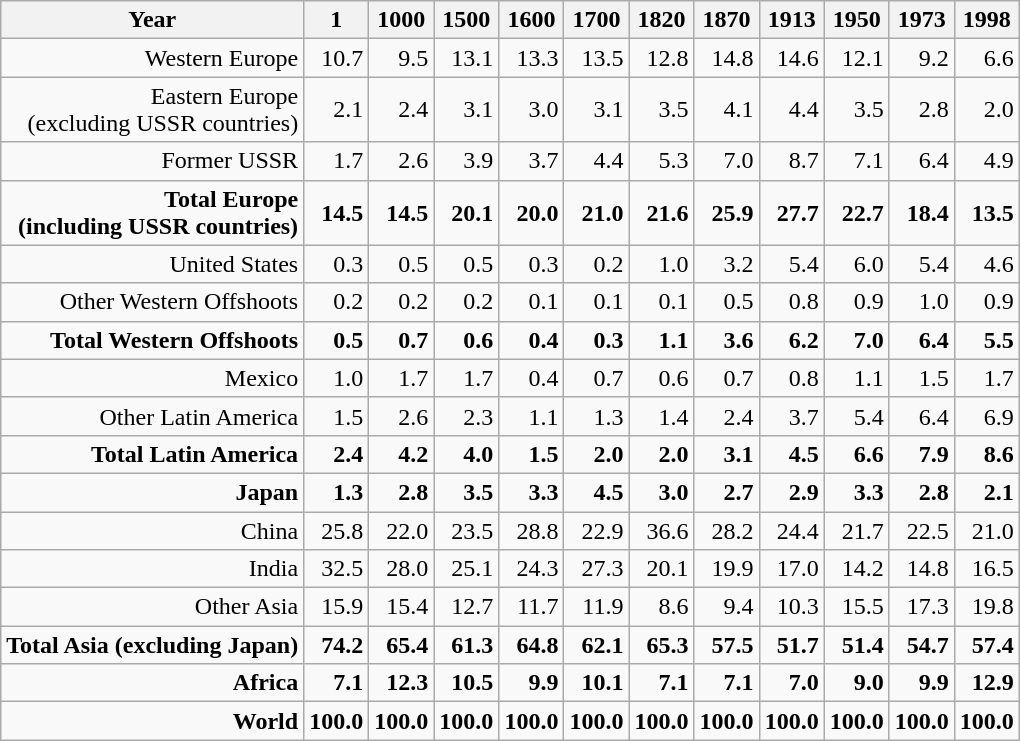<table class="wikitable " style="text-align:right">
<tr>
<th scope="col">Year</th>
<th scope="col">1</th>
<th scope="col">1000</th>
<th scope="col">1500</th>
<th scope="col">1600</th>
<th scope="col">1700</th>
<th scope="col">1820</th>
<th scope="col">1870</th>
<th scope="col">1913</th>
<th scope="col">1950</th>
<th scope="col">1973</th>
<th scope="col">1998</th>
</tr>
<tr>
<td>Western Europe</td>
<td>10.7</td>
<td>9.5</td>
<td>13.1</td>
<td>13.3</td>
<td>13.5</td>
<td>12.8</td>
<td>14.8</td>
<td>14.6</td>
<td>12.1</td>
<td>9.2</td>
<td>6.6</td>
</tr>
<tr>
<td>Eastern Europe<br>(excluding USSR countries)</td>
<td>2.1</td>
<td>2.4</td>
<td>3.1</td>
<td>3.0</td>
<td>3.1</td>
<td>3.5</td>
<td>4.1</td>
<td>4.4</td>
<td>3.5</td>
<td>2.8</td>
<td>2.0</td>
</tr>
<tr>
<td>Former USSR</td>
<td>1.7</td>
<td>2.6</td>
<td>3.9</td>
<td>3.7</td>
<td>4.4</td>
<td>5.3</td>
<td>7.0</td>
<td>8.7</td>
<td>7.1</td>
<td>6.4</td>
<td>4.9</td>
</tr>
<tr>
<td><strong>Total Europe<br>(including USSR countries)</strong></td>
<td><strong>14.5</strong></td>
<td><strong>14.5</strong></td>
<td><strong>20.1</strong></td>
<td><strong>20.0</strong></td>
<td><strong>21.0</strong></td>
<td><strong>21.6</strong></td>
<td><strong>25.9</strong></td>
<td><strong>27.7</strong></td>
<td><strong>22.7</strong></td>
<td><strong>18.4</strong></td>
<td><strong>13.5</strong></td>
</tr>
<tr>
<td>United States</td>
<td>0.3</td>
<td>0.5</td>
<td>0.5</td>
<td>0.3</td>
<td>0.2</td>
<td>1.0</td>
<td>3.2</td>
<td>5.4</td>
<td>6.0</td>
<td>5.4</td>
<td>4.6</td>
</tr>
<tr>
<td>Other Western Offshoots</td>
<td>0.2</td>
<td>0.2</td>
<td>0.2</td>
<td>0.1</td>
<td>0.1</td>
<td>0.1</td>
<td>0.5</td>
<td>0.8</td>
<td>0.9</td>
<td>1.0</td>
<td>0.9</td>
</tr>
<tr>
<td><strong>Total Western Offshoots </strong></td>
<td><strong>0.5 </strong></td>
<td><strong>0.7 </strong></td>
<td><strong>0.6 </strong></td>
<td><strong>0.4 </strong></td>
<td><strong>0.3</strong></td>
<td><strong>1.1 </strong></td>
<td><strong>3.6 </strong></td>
<td><strong>6.2 </strong></td>
<td><strong>7.0 </strong></td>
<td><strong>6.4 </strong></td>
<td><strong>5.5</strong></td>
</tr>
<tr>
<td>Mexico</td>
<td>1.0</td>
<td>1.7</td>
<td>1.7</td>
<td>0.4</td>
<td>0.7</td>
<td>0.6</td>
<td>0.7</td>
<td>0.8</td>
<td>1.1</td>
<td>1.5</td>
<td>1.7</td>
</tr>
<tr>
<td>Other Latin America</td>
<td>1.5</td>
<td>2.6</td>
<td>2.3</td>
<td>1.1</td>
<td>1.3</td>
<td>1.4</td>
<td>2.4</td>
<td>3.7</td>
<td>5.4</td>
<td>6.4</td>
<td>6.9</td>
</tr>
<tr>
<td><strong>Total Latin America</strong></td>
<td><strong>2.4 </strong></td>
<td><strong>4.2 </strong></td>
<td><strong>4.0 </strong></td>
<td><strong>1.5 </strong></td>
<td><strong>2.0 </strong></td>
<td><strong>2.0 </strong></td>
<td><strong>3.1 </strong></td>
<td><strong>4.5 </strong></td>
<td><strong>6.6</strong></td>
<td><strong> 7.9</strong></td>
<td><strong>8.6</strong></td>
</tr>
<tr>
<td><strong>Japan </strong></td>
<td><strong>1.3 </strong></td>
<td><strong>2.8 </strong></td>
<td><strong>3.5 </strong></td>
<td><strong>3.3 </strong></td>
<td><strong>4.5 </strong></td>
<td><strong>3.0 </strong></td>
<td><strong>2.7 </strong></td>
<td><strong>2.9 </strong></td>
<td><strong>3.3 </strong></td>
<td><strong>2.8 </strong></td>
<td><strong>2.1</strong></td>
</tr>
<tr>
<td>China</td>
<td>25.8</td>
<td>22.0</td>
<td>23.5</td>
<td>28.8</td>
<td>22.9</td>
<td>36.6</td>
<td>28.2</td>
<td>24.4</td>
<td>21.7</td>
<td>22.5</td>
<td>21.0</td>
</tr>
<tr>
<td>India</td>
<td>32.5</td>
<td>28.0</td>
<td>25.1</td>
<td>24.3</td>
<td>27.3</td>
<td>20.1</td>
<td>19.9</td>
<td>17.0</td>
<td>14.2</td>
<td>14.8</td>
<td>16.5</td>
</tr>
<tr>
<td>Other Asia</td>
<td>15.9</td>
<td>15.4</td>
<td>12.7</td>
<td>11.7</td>
<td>11.9</td>
<td>8.6</td>
<td>9.4</td>
<td>10.3</td>
<td>15.5</td>
<td>17.3</td>
<td>19.8</td>
</tr>
<tr>
<td><strong>Total Asia (excluding Japan) </strong></td>
<td><strong>74.2</strong></td>
<td><strong> 65.4</strong></td>
<td><strong>61.3 </strong></td>
<td><strong>64.8 </strong></td>
<td><strong>62.1 </strong></td>
<td><strong>65.3 </strong></td>
<td><strong>57.5 </strong></td>
<td><strong>51.7 </strong></td>
<td><strong>51.4 </strong></td>
<td><strong>54.7 </strong></td>
<td><strong>57.4</strong></td>
</tr>
<tr>
<td><strong>Africa</strong></td>
<td><strong> 7.1 </strong></td>
<td><strong>12.3 </strong></td>
<td><strong>10.5 </strong></td>
<td><strong>9.9 </strong></td>
<td><strong>10.1 </strong></td>
<td><strong>7.1 </strong></td>
<td><strong>7.1 </strong></td>
<td><strong>7.0 </strong></td>
<td><strong>9.0 </strong></td>
<td><strong>9.9</strong></td>
<td><strong>12.9</strong></td>
</tr>
<tr>
<td><strong>World </strong></td>
<td><strong>100.0 </strong></td>
<td><strong>100.0 </strong></td>
<td><strong>100.0 </strong></td>
<td><strong>100.0 </strong></td>
<td><strong>100.0 </strong></td>
<td><strong>100.0 </strong></td>
<td><strong>100.0</strong></td>
<td><strong>100.0 </strong></td>
<td><strong>100.0</strong></td>
<td><strong>100.0 </strong></td>
<td><strong>100.0</strong></td>
</tr>
</table>
